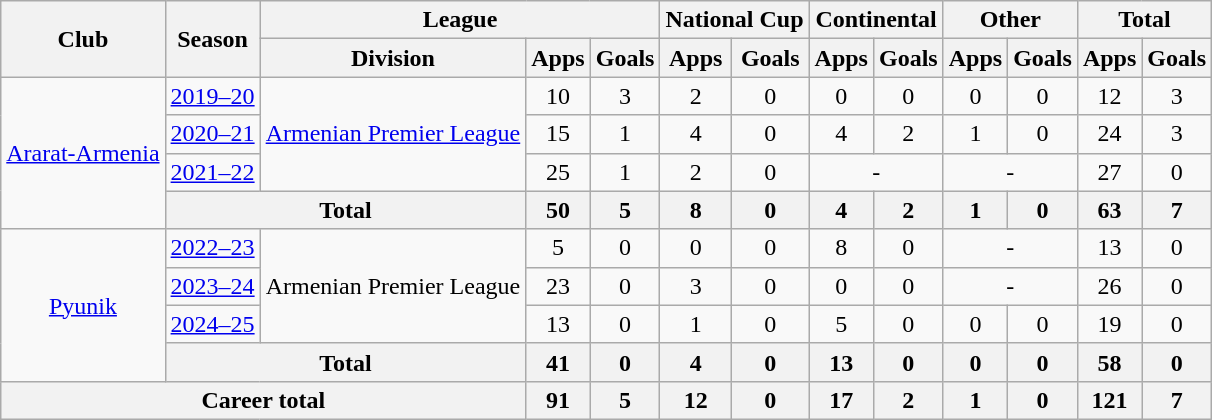<table class="wikitable" style="text-align:center">
<tr>
<th rowspan="2">Club</th>
<th rowspan="2">Season</th>
<th colspan="3">League</th>
<th colspan="2">National Cup</th>
<th colspan="2">Continental</th>
<th colspan="2">Other</th>
<th colspan="2">Total</th>
</tr>
<tr>
<th>Division</th>
<th>Apps</th>
<th>Goals</th>
<th>Apps</th>
<th>Goals</th>
<th>Apps</th>
<th>Goals</th>
<th>Apps</th>
<th>Goals</th>
<th>Apps</th>
<th>Goals</th>
</tr>
<tr>
<td rowspan="4"><a href='#'>Ararat-Armenia</a></td>
<td><a href='#'>2019–20</a></td>
<td rowspan="3"><a href='#'>Armenian Premier League</a></td>
<td>10</td>
<td>3</td>
<td>2</td>
<td>0</td>
<td>0</td>
<td>0</td>
<td>0</td>
<td>0</td>
<td>12</td>
<td>3</td>
</tr>
<tr>
<td><a href='#'>2020–21</a></td>
<td>15</td>
<td>1</td>
<td>4</td>
<td>0</td>
<td>4</td>
<td>2</td>
<td>1</td>
<td>0</td>
<td>24</td>
<td>3</td>
</tr>
<tr>
<td><a href='#'>2021–22</a></td>
<td>25</td>
<td>1</td>
<td>2</td>
<td>0</td>
<td colspan="2">-</td>
<td colspan="2">-</td>
<td>27</td>
<td>0</td>
</tr>
<tr>
<th colspan="2">Total</th>
<th>50</th>
<th>5</th>
<th>8</th>
<th>0</th>
<th>4</th>
<th>2</th>
<th>1</th>
<th>0</th>
<th>63</th>
<th>7</th>
</tr>
<tr>
<td rowspan="4"><a href='#'>Pyunik</a></td>
<td><a href='#'>2022–23</a></td>
<td rowspan="3">Armenian Premier League</td>
<td>5</td>
<td>0</td>
<td>0</td>
<td>0</td>
<td>8</td>
<td>0</td>
<td colspan="2">-</td>
<td>13</td>
<td>0</td>
</tr>
<tr>
<td><a href='#'>2023–24</a></td>
<td>23</td>
<td>0</td>
<td>3</td>
<td>0</td>
<td>0</td>
<td>0</td>
<td colspan="2">-</td>
<td>26</td>
<td>0</td>
</tr>
<tr>
<td><a href='#'>2024–25</a></td>
<td>13</td>
<td>0</td>
<td>1</td>
<td>0</td>
<td>5</td>
<td>0</td>
<td>0</td>
<td>0</td>
<td>19</td>
<td>0</td>
</tr>
<tr>
<th colspan="2">Total</th>
<th>41</th>
<th>0</th>
<th>4</th>
<th>0</th>
<th>13</th>
<th>0</th>
<th>0</th>
<th>0</th>
<th>58</th>
<th>0</th>
</tr>
<tr>
<th colspan="3">Career total</th>
<th>91</th>
<th>5</th>
<th>12</th>
<th>0</th>
<th>17</th>
<th>2</th>
<th>1</th>
<th>0</th>
<th>121</th>
<th>7</th>
</tr>
</table>
